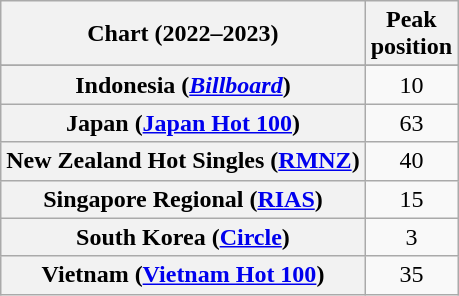<table class="wikitable sortable plainrowheaders" style="text-align:center">
<tr>
<th scope="col">Chart (2022–2023)</th>
<th scope="col">Peak<br>position</th>
</tr>
<tr>
</tr>
<tr>
<th scope="row">Indonesia (<em><a href='#'>Billboard</a></em>)</th>
<td>10</td>
</tr>
<tr>
<th scope="row">Japan (<a href='#'>Japan Hot 100</a>)</th>
<td>63</td>
</tr>
<tr>
<th scope="row">New Zealand Hot Singles (<a href='#'>RMNZ</a>)</th>
<td>40</td>
</tr>
<tr>
<th scope="row">Singapore Regional (<a href='#'>RIAS</a>)</th>
<td>15</td>
</tr>
<tr>
<th scope="row">South Korea (<a href='#'>Circle</a>)</th>
<td>3</td>
</tr>
<tr>
<th scope="row">Vietnam (<a href='#'>Vietnam Hot 100</a>)</th>
<td>35</td>
</tr>
</table>
